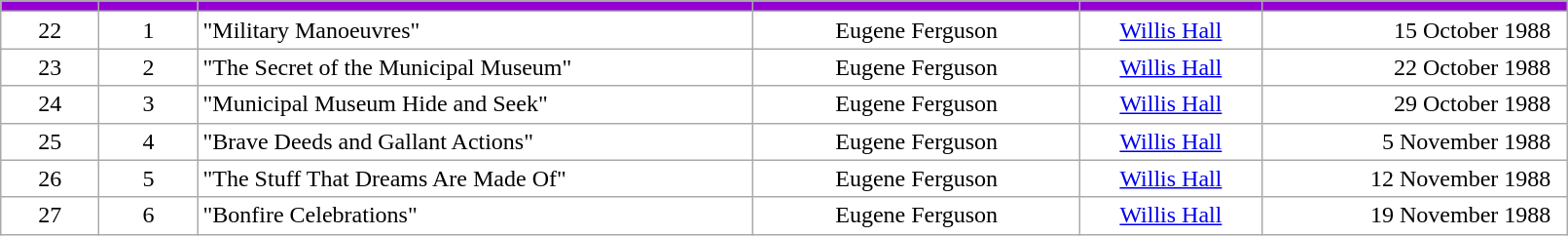<table class="wikitable" style="width:85%; background:white">
<tr>
<td bgcolor=9400D3 align=center></td>
<td bgcolor=9400D3 align=center></td>
<td bgcolor=9400D3 align=center></td>
<td bgcolor=9400D3 align=center></td>
<td bgcolor=9400D3 align=center></td>
<td bgcolor=9400D3 align=center></td>
</tr>
<tr>
<td width=40px align=center>22</td>
<td width=40px align=center>1</td>
<td width=260px align=left>"Military Manoeuvres"</td>
<td width=150px align=center>Eugene Ferguson</td>
<td width=80px align=center><a href='#'>Willis Hall</a></td>
<td width=140px align=right>15 October 1988  </td>
</tr>
<tr>
<td align=center>23</td>
<td align=center>2</td>
<td align=left>"The Secret of the Municipal Museum"</td>
<td align=center>Eugene Ferguson</td>
<td align=center><a href='#'>Willis Hall</a></td>
<td align=right>22 October 1988  </td>
</tr>
<tr>
<td align=center>24</td>
<td align=center>3</td>
<td align=left>"Municipal Museum Hide and Seek"</td>
<td align=center>Eugene Ferguson</td>
<td align=center><a href='#'>Willis Hall</a></td>
<td align=right>29 October 1988  </td>
</tr>
<tr>
<td align=center>25</td>
<td align=center>4</td>
<td align=left>"Brave Deeds and Gallant Actions"</td>
<td align=center>Eugene Ferguson</td>
<td align=center><a href='#'>Willis Hall</a></td>
<td align=right>5 November 1988  </td>
</tr>
<tr>
<td align=center>26</td>
<td align=center>5</td>
<td align=left>"The Stuff That Dreams Are Made Of"</td>
<td align=center>Eugene Ferguson</td>
<td align=center><a href='#'>Willis Hall</a></td>
<td align=right>12 November 1988  </td>
</tr>
<tr>
<td align=center>27</td>
<td align=center>6</td>
<td align=left>"Bonfire Celebrations"</td>
<td align=center>Eugene Ferguson</td>
<td align=center><a href='#'>Willis Hall</a></td>
<td align=right>19 November 1988  </td>
</tr>
</table>
